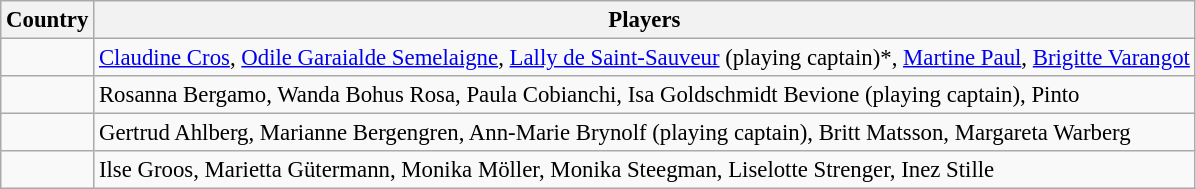<table class="wikitable" style="font-size:95%;">
<tr>
<th>Country</th>
<th>Players</th>
</tr>
<tr>
<td></td>
<td><a href='#'>Claudine Cros</a>, <a href='#'>Odile Garaialde Semelaigne</a>, <a href='#'>Lally de Saint-Sauveur</a> (playing captain)*, <a href='#'>Martine Paul</a>, <a href='#'>Brigitte Varangot</a></td>
</tr>
<tr>
<td></td>
<td>Rosanna Bergamo, Wanda Bohus Rosa, Paula Cobianchi, Isa Goldschmidt Bevione (playing captain), Pinto</td>
</tr>
<tr>
<td></td>
<td>Gertrud Ahlberg, Marianne Bergengren, Ann-Marie Brynolf (playing captain), Britt Matsson, Margareta Warberg</td>
</tr>
<tr>
<td></td>
<td>Ilse Groos, Marietta Gütermann, Monika Möller, Monika Steegman, Liselotte Strenger, Inez Stille</td>
</tr>
</table>
